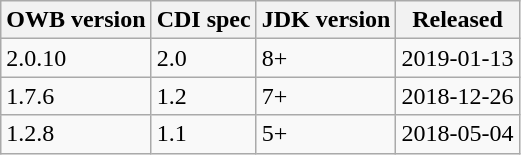<table class="wikitable">
<tr>
<th>OWB version</th>
<th>CDI spec</th>
<th>JDK version</th>
<th>Released</th>
</tr>
<tr>
<td>2.0.10</td>
<td>2.0</td>
<td>8+</td>
<td>2019-01-13</td>
</tr>
<tr>
<td>1.7.6</td>
<td>1.2</td>
<td>7+</td>
<td>2018-12-26</td>
</tr>
<tr>
<td>1.2.8</td>
<td>1.1</td>
<td>5+</td>
<td>2018-05-04</td>
</tr>
</table>
